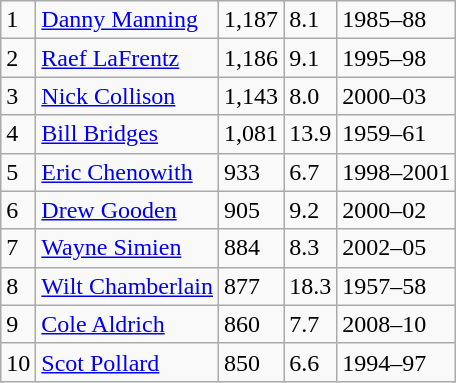<table class="wikitable">
<tr>
<td>1</td>
<td><a href='#'>Danny Manning</a></td>
<td>1,187</td>
<td>8.1</td>
<td>1985–88</td>
</tr>
<tr>
<td>2</td>
<td><a href='#'>Raef LaFrentz</a></td>
<td>1,186</td>
<td>9.1</td>
<td>1995–98</td>
</tr>
<tr>
<td>3</td>
<td><a href='#'>Nick Collison</a></td>
<td>1,143</td>
<td>8.0</td>
<td>2000–03</td>
</tr>
<tr>
<td>4</td>
<td><a href='#'>Bill Bridges</a></td>
<td>1,081</td>
<td>13.9</td>
<td>1959–61</td>
</tr>
<tr>
<td>5</td>
<td><a href='#'>Eric Chenowith</a></td>
<td>933</td>
<td>6.7</td>
<td>1998–2001</td>
</tr>
<tr>
<td>6</td>
<td><a href='#'>Drew Gooden</a></td>
<td>905</td>
<td>9.2</td>
<td>2000–02</td>
</tr>
<tr>
<td>7</td>
<td><a href='#'>Wayne Simien</a></td>
<td>884</td>
<td>8.3</td>
<td>2002–05</td>
</tr>
<tr>
<td>8</td>
<td><a href='#'>Wilt Chamberlain</a></td>
<td>877</td>
<td>18.3</td>
<td>1957–58</td>
</tr>
<tr>
<td>9</td>
<td><a href='#'>Cole Aldrich</a></td>
<td>860</td>
<td>7.7</td>
<td>2008–10</td>
</tr>
<tr>
<td>10</td>
<td><a href='#'>Scot Pollard</a></td>
<td>850</td>
<td>6.6</td>
<td>1994–97</td>
</tr>
</table>
